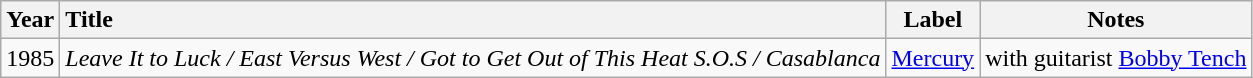<table class="wikitable">
<tr>
<th style="text-align:left; vertical-align:top;">Year</th>
<th style="text-align:left; vertical-align:top;">Title<br></th>
<th style="text-align:center; vertical-align:top;">Label</th>
<th style="text-align:center; vertical-align:top;">Notes</th>
</tr>
<tr>
<td style="text-align:left; vertical-align:top;">1985</td>
<td style="text-align:left; vertical-align:top;"><em>Leave It to Luck / East Versus West / Got to Get Out of This Heat S.O.S / Casablanca </em><br></td>
<td style="text-align:left; vertical-align:top;"><a href='#'>Mercury</a></td>
<td style="text-align:left; vertical-align:top;">with guitarist <a href='#'>Bobby Tench</a></td>
</tr>
</table>
